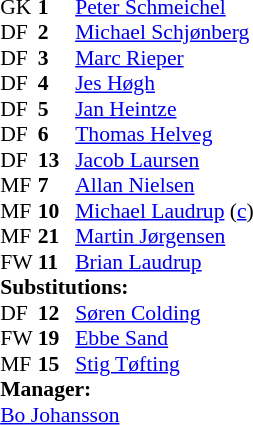<table cellspacing="0" cellpadding="0" style="font-size:90%; margin:auto;">
<tr>
<th width="25"></th>
<th width="25"></th>
</tr>
<tr>
<td>GK</td>
<td><strong>1</strong></td>
<td><a href='#'>Peter Schmeichel</a></td>
<td></td>
</tr>
<tr>
<td>DF</td>
<td><strong>2</strong></td>
<td><a href='#'>Michael Schjønberg</a></td>
<td></td>
</tr>
<tr>
<td>DF</td>
<td><strong>3</strong></td>
<td><a href='#'>Marc Rieper</a></td>
</tr>
<tr>
<td>DF</td>
<td><strong>4</strong></td>
<td><a href='#'>Jes Høgh</a></td>
</tr>
<tr>
<td>DF</td>
<td><strong>5</strong></td>
<td><a href='#'>Jan Heintze</a></td>
</tr>
<tr>
<td>DF</td>
<td><strong>6</strong></td>
<td><a href='#'>Thomas Helveg</a></td>
</tr>
<tr>
<td>DF</td>
<td><strong>13</strong></td>
<td><a href='#'>Jacob Laursen</a></td>
<td></td>
<td></td>
</tr>
<tr>
<td>MF</td>
<td><strong>7</strong></td>
<td><a href='#'>Allan Nielsen</a></td>
</tr>
<tr>
<td>MF</td>
<td><strong>10</strong></td>
<td><a href='#'>Michael Laudrup</a> (<a href='#'>c</a>)</td>
</tr>
<tr>
<td>MF</td>
<td><strong>21</strong></td>
<td><a href='#'>Martin Jørgensen</a></td>
<td></td>
<td></td>
</tr>
<tr>
<td>FW</td>
<td><strong>11</strong></td>
<td><a href='#'>Brian Laudrup</a></td>
<td></td>
<td></td>
</tr>
<tr>
<td colspan=3><strong>Substitutions:</strong></td>
</tr>
<tr>
<td>DF</td>
<td><strong>12</strong></td>
<td><a href='#'>Søren Colding</a></td>
<td></td>
<td></td>
</tr>
<tr>
<td>FW</td>
<td><strong>19</strong></td>
<td><a href='#'>Ebbe Sand</a></td>
<td></td>
<td></td>
</tr>
<tr>
<td>MF</td>
<td><strong>15</strong></td>
<td><a href='#'>Stig Tøfting</a></td>
<td></td>
<td></td>
</tr>
<tr>
<td colspan=3><strong>Manager:</strong></td>
</tr>
<tr>
<td colspan="4"> <a href='#'>Bo Johansson</a></td>
</tr>
</table>
